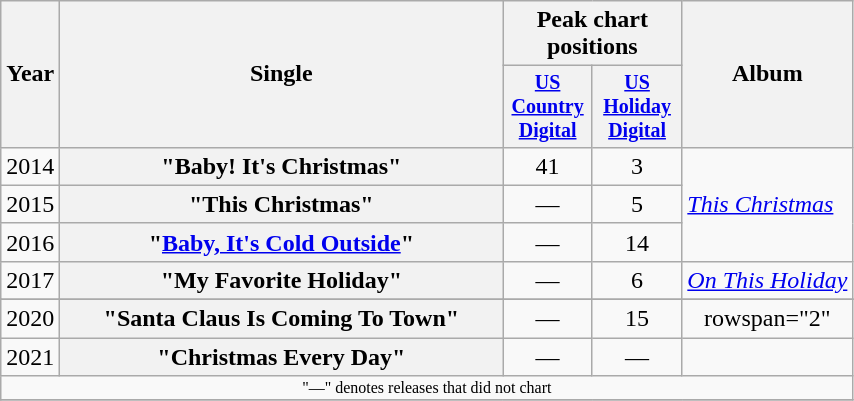<table class="wikitable plainrowheaders" style="text-align:center;">
<tr>
<th rowspan="2">Year</th>
<th rowspan="2" style="width:18em;">Single</th>
<th colspan="2">Peak chart positions</th>
<th rowspan="2">Album</th>
</tr>
<tr style="font-size:smaller;">
<th style="width:4em;"><a href='#'>US Country Digital</a><br></th>
<th style="width:4em;"><a href='#'>US Holiday Digital</a><br></th>
</tr>
<tr>
<td>2014</td>
<th scope="row">"Baby! It's Christmas"</th>
<td>41</td>
<td>3</td>
<td rowspan="3" style="text-align:left;"><em><a href='#'>This Christmas</a></em></td>
</tr>
<tr>
<td>2015</td>
<th scope="row">"This Christmas"</th>
<td>—</td>
<td>5</td>
</tr>
<tr>
<td>2016</td>
<th scope="row">"<a href='#'>Baby, It's Cold Outside</a>" <br> </th>
<td>—</td>
<td>14</td>
</tr>
<tr>
<td>2017</td>
<th scope="row">"My Favorite Holiday"</th>
<td>—</td>
<td>6</td>
<td style="text-align:left;"><em><a href='#'>On This Holiday</a></em></td>
</tr>
<tr>
</tr>
<tr>
<td>2020</td>
<th scope="row">"Santa Claus Is Coming To Town"</th>
<td>—</td>
<td>15</td>
<td>rowspan="2" </td>
</tr>
<tr>
<td>2021</td>
<th scope="row">"Christmas Every Day"</th>
<td>—</td>
<td>—</td>
</tr>
<tr>
<td colspan="6" style="font-size:8pt">"—" denotes releases that did not chart</td>
</tr>
<tr>
</tr>
</table>
